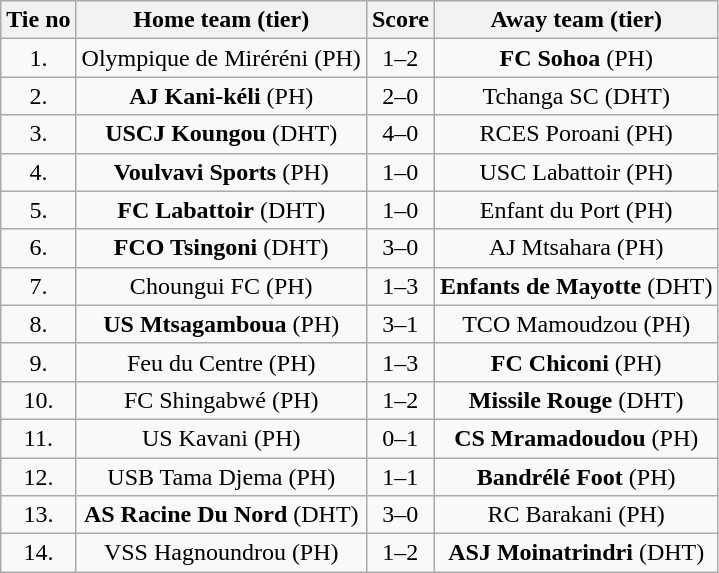<table class="wikitable" style="text-align: center">
<tr>
<th>Tie no</th>
<th>Home team (tier)</th>
<th>Score</th>
<th>Away team (tier)</th>
</tr>
<tr>
<td>1.</td>
<td> Olympique de Miréréni (PH)</td>
<td>1–2 </td>
<td><strong>FC Sohoa</strong> (PH) </td>
</tr>
<tr>
<td>2.</td>
<td> <strong>AJ Kani-kéli</strong> (PH)</td>
<td>2–0</td>
<td>Tchanga SC (DHT) </td>
</tr>
<tr>
<td>3.</td>
<td> <strong>USCJ Koungou</strong> (DHT)</td>
<td>4–0</td>
<td>RCES Poroani (PH) </td>
</tr>
<tr>
<td>4.</td>
<td> <strong>Voulvavi Sports</strong> (PH)</td>
<td>1–0</td>
<td>USC Labattoir (PH) </td>
</tr>
<tr>
<td>5.</td>
<td> <strong>FC Labattoir</strong> (DHT)</td>
<td>1–0</td>
<td>Enfant du Port (PH) </td>
</tr>
<tr>
<td>6.</td>
<td> <strong>FCO Tsingoni</strong> (DHT)</td>
<td>3–0</td>
<td>AJ Mtsahara (PH) </td>
</tr>
<tr>
<td>7.</td>
<td> Choungui FC (PH)</td>
<td>1–3</td>
<td><strong>Enfants de Mayotte</strong> (DHT) </td>
</tr>
<tr>
<td>8.</td>
<td> <strong>US Mtsagamboua</strong> (PH)</td>
<td>3–1</td>
<td>TCO Mamoudzou (PH) </td>
</tr>
<tr>
<td>9.</td>
<td> Feu du Centre (PH)</td>
<td>1–3</td>
<td><strong>FC Chiconi</strong> (PH) </td>
</tr>
<tr>
<td>10.</td>
<td> FC Shingabwé (PH)</td>
<td>1–2 </td>
<td><strong>Missile Rouge</strong> (DHT) </td>
</tr>
<tr>
<td>11.</td>
<td> US Kavani (PH)</td>
<td>0–1 </td>
<td><strong>CS Mramadoudou</strong> (PH) </td>
</tr>
<tr>
<td>12.</td>
<td> USB Tama Djema (PH)</td>
<td>1–1  </td>
<td><strong>Bandrélé Foot</strong> (PH) </td>
</tr>
<tr>
<td>13.</td>
<td> <strong>AS Racine Du Nord</strong> (DHT)</td>
<td>3–0</td>
<td>RC Barakani (PH) </td>
</tr>
<tr>
<td>14.</td>
<td> VSS Hagnoundrou (PH)</td>
<td>1–2</td>
<td><strong>ASJ Moinatrindri</strong> (DHT) </td>
</tr>
</table>
